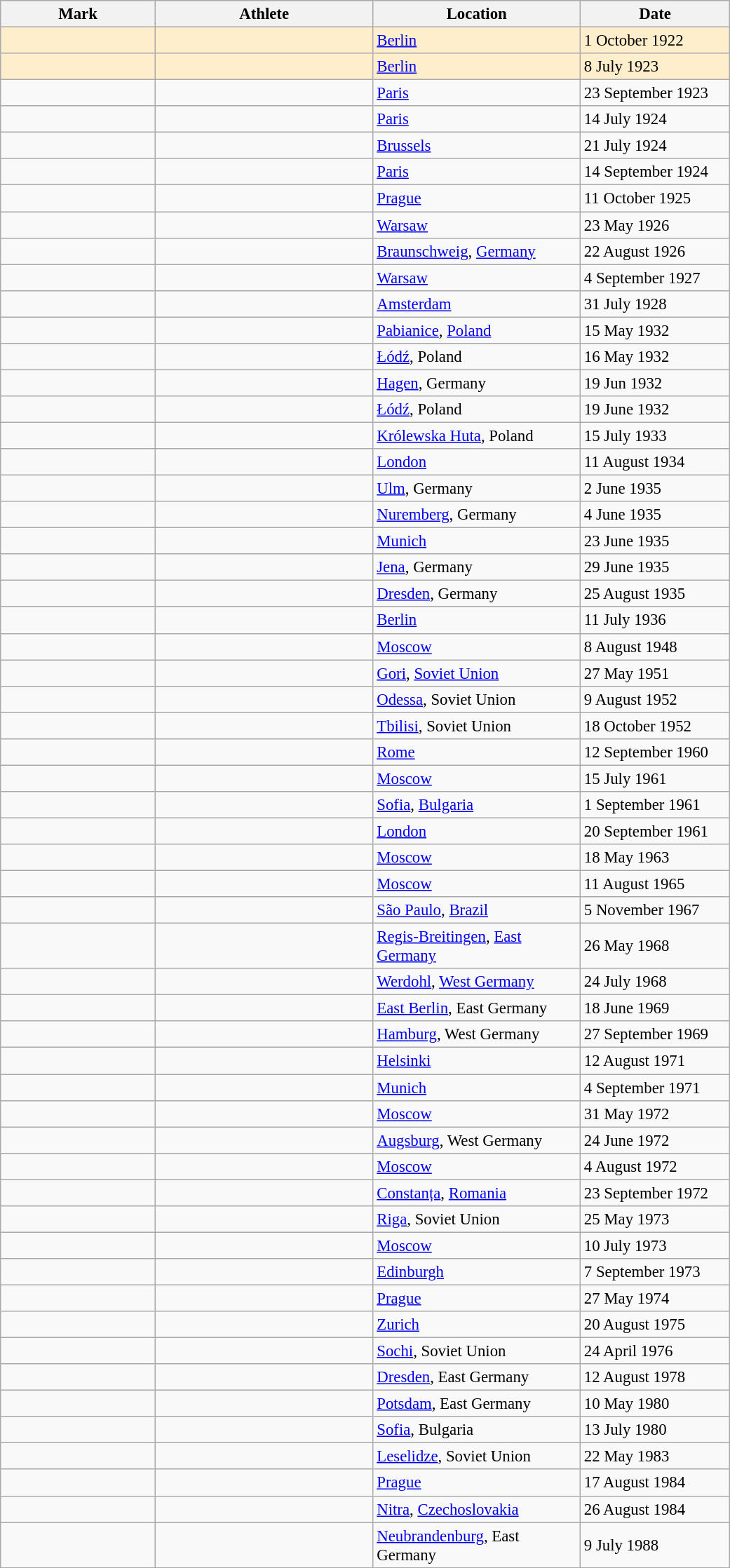<table class="wikitable" style="font-size:95%;">
<tr>
<th width="140">Mark</th>
<th width="200">Athlete</th>
<th width="190">Location</th>
<th width="135">Date</th>
</tr>
<tr style="background: #fec">
<td></td>
<td></td>
<td><a href='#'>Berlin</a></td>
<td>1 October 1922</td>
</tr>
<tr style="background: #fec">
<td></td>
<td></td>
<td><a href='#'>Berlin</a></td>
<td>8 July 1923</td>
</tr>
<tr>
<td></td>
<td></td>
<td><a href='#'>Paris</a></td>
<td>23 September 1923</td>
</tr>
<tr>
<td></td>
<td></td>
<td><a href='#'>Paris</a></td>
<td>14 July 1924</td>
</tr>
<tr>
<td></td>
<td></td>
<td><a href='#'>Brussels</a></td>
<td>21 July 1924</td>
</tr>
<tr>
<td></td>
<td></td>
<td><a href='#'>Paris</a></td>
<td>14 September 1924</td>
</tr>
<tr>
<td></td>
<td></td>
<td><a href='#'>Prague</a></td>
<td>11 October 1925</td>
</tr>
<tr>
<td></td>
<td></td>
<td><a href='#'>Warsaw</a></td>
<td>23 May 1926</td>
</tr>
<tr>
<td></td>
<td></td>
<td><a href='#'>Braunschweig</a>, <a href='#'>Germany</a></td>
<td>22 August 1926</td>
</tr>
<tr>
<td></td>
<td></td>
<td><a href='#'>Warsaw</a></td>
<td>4 September 1927</td>
</tr>
<tr>
<td></td>
<td></td>
<td><a href='#'>Amsterdam</a></td>
<td>31 July 1928</td>
</tr>
<tr>
<td></td>
<td></td>
<td><a href='#'>Pabianice</a>, <a href='#'>Poland</a></td>
<td>15 May 1932</td>
</tr>
<tr>
<td></td>
<td></td>
<td><a href='#'>Łódź</a>, Poland</td>
<td>16 May 1932</td>
</tr>
<tr>
<td></td>
<td></td>
<td><a href='#'>Hagen</a>, Germany</td>
<td>19 Jun 1932</td>
</tr>
<tr>
<td></td>
<td></td>
<td><a href='#'>Łódź</a>, Poland</td>
<td>19 June 1932</td>
</tr>
<tr>
<td></td>
<td></td>
<td><a href='#'>Królewska Huta</a>, Poland</td>
<td>15 July 1933</td>
</tr>
<tr>
<td></td>
<td></td>
<td><a href='#'>London</a></td>
<td>11 August 1934</td>
</tr>
<tr>
<td></td>
<td></td>
<td><a href='#'>Ulm</a>, Germany</td>
<td>2 June 1935</td>
</tr>
<tr>
<td></td>
<td></td>
<td><a href='#'>Nuremberg</a>, Germany</td>
<td>4 June 1935</td>
</tr>
<tr>
<td></td>
<td></td>
<td><a href='#'>Munich</a></td>
<td>23 June 1935</td>
</tr>
<tr>
<td></td>
<td></td>
<td><a href='#'>Jena</a>, Germany</td>
<td>29 June 1935</td>
</tr>
<tr>
<td></td>
<td></td>
<td><a href='#'>Dresden</a>, Germany</td>
<td>25 August 1935</td>
</tr>
<tr>
<td></td>
<td></td>
<td><a href='#'>Berlin</a></td>
<td>11 July 1936</td>
</tr>
<tr>
<td></td>
<td></td>
<td><a href='#'>Moscow</a></td>
<td>8 August 1948</td>
</tr>
<tr>
<td></td>
<td></td>
<td><a href='#'>Gori</a>, <a href='#'>Soviet Union</a></td>
<td>27 May 1951</td>
</tr>
<tr>
<td></td>
<td></td>
<td><a href='#'>Odessa</a>, Soviet Union</td>
<td>9 August 1952</td>
</tr>
<tr>
<td></td>
<td></td>
<td><a href='#'>Tbilisi</a>, Soviet Union</td>
<td>18 October 1952</td>
</tr>
<tr>
<td></td>
<td></td>
<td><a href='#'>Rome</a></td>
<td>12 September 1960</td>
</tr>
<tr>
<td></td>
<td></td>
<td><a href='#'>Moscow</a></td>
<td>15 July 1961</td>
</tr>
<tr>
<td></td>
<td></td>
<td><a href='#'>Sofia</a>, <a href='#'>Bulgaria</a></td>
<td>1 September 1961</td>
</tr>
<tr>
<td></td>
<td></td>
<td><a href='#'>London</a></td>
<td>20 September 1961</td>
</tr>
<tr>
<td></td>
<td></td>
<td><a href='#'>Moscow</a></td>
<td>18 May 1963</td>
</tr>
<tr>
<td></td>
<td></td>
<td><a href='#'>Moscow</a></td>
<td>11 August 1965</td>
</tr>
<tr>
<td></td>
<td></td>
<td><a href='#'>São Paulo</a>, <a href='#'>Brazil</a></td>
<td>5 November 1967</td>
</tr>
<tr>
<td></td>
<td></td>
<td><a href='#'>Regis-Breitingen</a>, <a href='#'>East Germany</a></td>
<td>26 May 1968</td>
</tr>
<tr>
<td></td>
<td></td>
<td><a href='#'>Werdohl</a>, <a href='#'>West Germany</a></td>
<td>24 July 1968</td>
</tr>
<tr>
<td></td>
<td></td>
<td><a href='#'>East Berlin</a>, East Germany</td>
<td>18 June 1969</td>
</tr>
<tr>
<td></td>
<td></td>
<td><a href='#'>Hamburg</a>, West Germany</td>
<td>27 September 1969</td>
</tr>
<tr>
<td></td>
<td></td>
<td><a href='#'>Helsinki</a></td>
<td>12 August 1971</td>
</tr>
<tr>
<td></td>
<td></td>
<td><a href='#'>Munich</a></td>
<td>4 September 1971</td>
</tr>
<tr>
<td></td>
<td></td>
<td><a href='#'>Moscow</a></td>
<td>31 May 1972</td>
</tr>
<tr>
<td></td>
<td></td>
<td><a href='#'>Augsburg</a>, West Germany</td>
<td>24 June 1972</td>
</tr>
<tr>
<td></td>
<td></td>
<td><a href='#'>Moscow</a></td>
<td>4 August 1972</td>
</tr>
<tr>
<td></td>
<td></td>
<td><a href='#'>Constanța</a>, <a href='#'>Romania</a></td>
<td>23 September 1972</td>
</tr>
<tr>
<td></td>
<td></td>
<td><a href='#'>Riga</a>, Soviet Union</td>
<td>25 May 1973</td>
</tr>
<tr>
<td></td>
<td></td>
<td><a href='#'>Moscow</a></td>
<td>10 July 1973</td>
</tr>
<tr>
<td></td>
<td></td>
<td><a href='#'>Edinburgh</a></td>
<td>7 September 1973</td>
</tr>
<tr>
<td></td>
<td></td>
<td><a href='#'>Prague</a></td>
<td>27 May 1974</td>
</tr>
<tr>
<td></td>
<td></td>
<td><a href='#'>Zurich</a></td>
<td>20 August 1975</td>
</tr>
<tr>
<td></td>
<td></td>
<td><a href='#'>Sochi</a>, Soviet Union</td>
<td>24 April 1976</td>
</tr>
<tr>
<td></td>
<td></td>
<td><a href='#'>Dresden</a>, East Germany</td>
<td>12 August 1978</td>
</tr>
<tr>
<td></td>
<td></td>
<td><a href='#'>Potsdam</a>, East Germany</td>
<td>10 May 1980</td>
</tr>
<tr>
<td></td>
<td></td>
<td><a href='#'>Sofia</a>, Bulgaria</td>
<td>13 July 1980</td>
</tr>
<tr>
<td></td>
<td></td>
<td><a href='#'>Leselidze</a>, Soviet Union</td>
<td>22 May 1983</td>
</tr>
<tr>
<td></td>
<td></td>
<td><a href='#'>Prague</a></td>
<td>17 August 1984</td>
</tr>
<tr>
<td></td>
<td></td>
<td><a href='#'>Nitra</a>, <a href='#'>Czechoslovakia</a></td>
<td>26 August 1984</td>
</tr>
<tr>
<td></td>
<td></td>
<td><a href='#'>Neubrandenburg</a>, East Germany</td>
<td>9 July 1988</td>
</tr>
</table>
